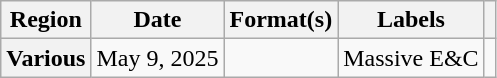<table class="wikitable plainrowheaders">
<tr>
<th scope="col">Region</th>
<th scope="col">Date</th>
<th scope="col">Format(s)</th>
<th scope="col">Labels</th>
<th scope="col"></th>
</tr>
<tr>
<th scope="row">Various</th>
<td>May 9, 2025</td>
<td></td>
<td>Massive E&C</td>
<td style="text-align:center"></td>
</tr>
</table>
